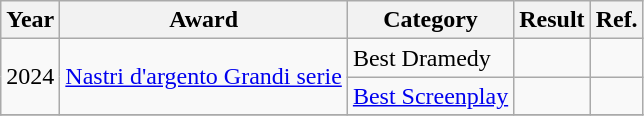<table class="wikitable">
<tr>
<th>Year</th>
<th>Award</th>
<th>Category</th>
<th>Result</th>
<th>Ref.</th>
</tr>
<tr>
<td rowspan="2">2024</td>
<td rowspan="2"><a href='#'>Nastri d'argento Grandi serie</a></td>
<td>Best Dramedy</td>
<td></td>
<td></td>
</tr>
<tr>
<td><a href='#'>Best Screenplay</a></td>
<td></td>
<td></td>
</tr>
<tr>
</tr>
</table>
